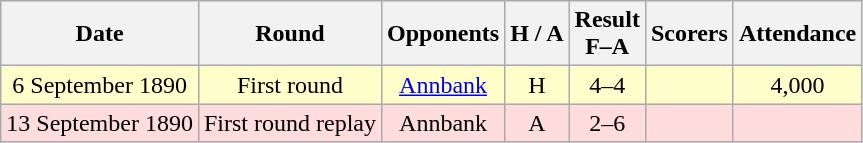<table class="wikitable" style="text-align:center">
<tr>
<th>Date</th>
<th>Round</th>
<th>Opponents</th>
<th>H / A</th>
<th>Result<br>F–A</th>
<th>Scorers</th>
<th>Attendance</th>
</tr>
<tr bgcolor=#ffffcc>
<td>6 September 1890</td>
<td>First round</td>
<td><a href='#'>Annbank</a></td>
<td>H</td>
<td>4–4</td>
<td></td>
<td>4,000</td>
</tr>
<tr bgcolor=#ffdddd>
<td>13 September 1890</td>
<td>First round replay</td>
<td>Annbank</td>
<td>A</td>
<td>2–6</td>
<td></td>
<td></td>
</tr>
</table>
